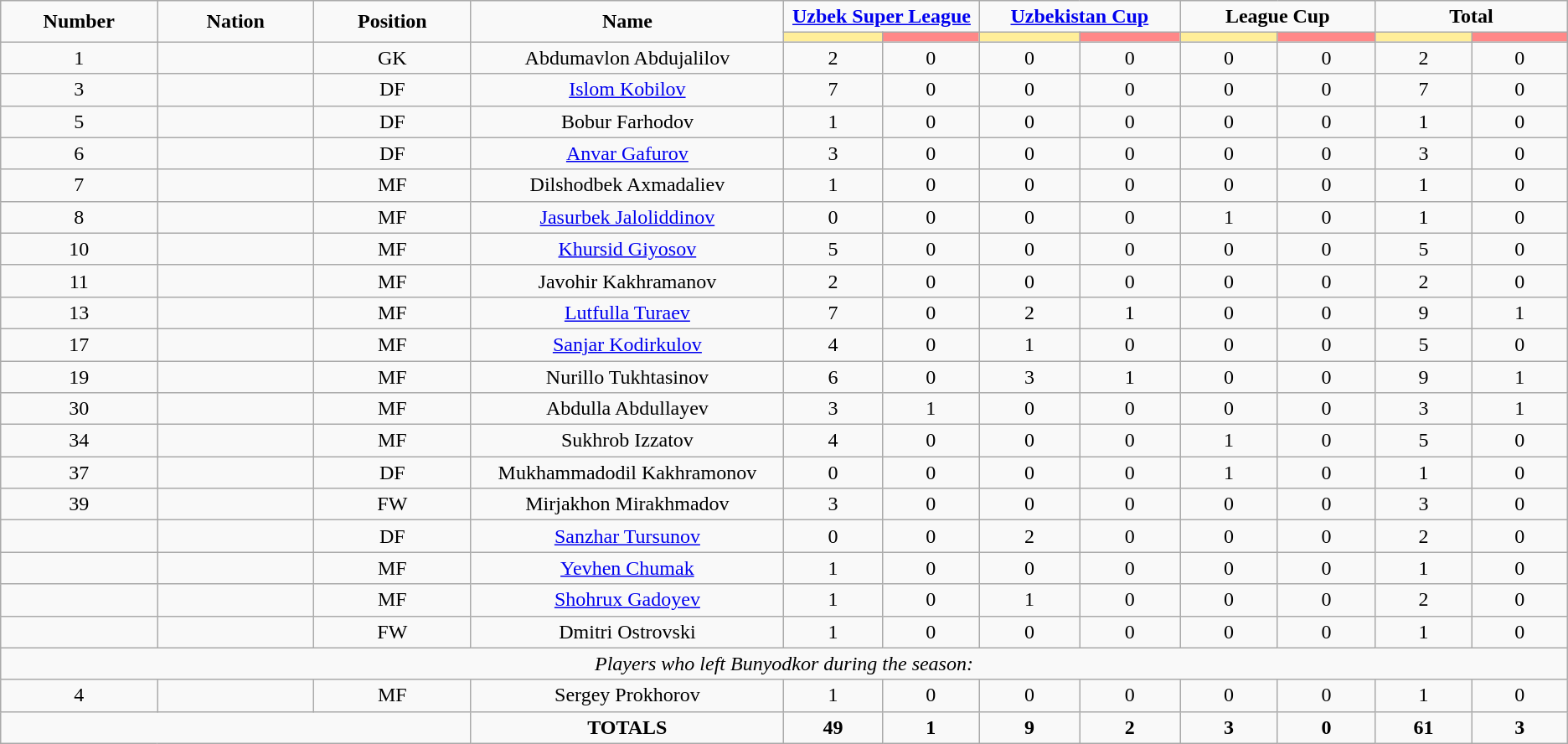<table class="wikitable" style="font-size: 100%; text-align: center;">
<tr>
<td rowspan="2" width="10%" align="center"><strong>Number</strong></td>
<td rowspan="2" width="10%" align="center"><strong>Nation</strong></td>
<td rowspan="2" width="10%" align="center"><strong>Position</strong></td>
<td rowspan="2" width="20%" align="center"><strong>Name</strong></td>
<td colspan="2" align="center"><strong><a href='#'>Uzbek Super League</a></strong></td>
<td colspan="2" align="center"><strong><a href='#'>Uzbekistan Cup</a></strong></td>
<td colspan="2" align="center"><strong>League Cup</strong></td>
<td colspan="2" align="center"><strong>Total</strong></td>
</tr>
<tr>
<th width=80 style="background: #FFEE99"></th>
<th width=80 style="background: #FF8888"></th>
<th width=80 style="background: #FFEE99"></th>
<th width=80 style="background: #FF8888"></th>
<th width=80 style="background: #FFEE99"></th>
<th width=80 style="background: #FF8888"></th>
<th width=80 style="background: #FFEE99"></th>
<th width=80 style="background: #FF8888"></th>
</tr>
<tr>
<td>1</td>
<td></td>
<td>GK</td>
<td>Abdumavlon Abdujalilov</td>
<td>2</td>
<td>0</td>
<td>0</td>
<td>0</td>
<td>0</td>
<td>0</td>
<td>2</td>
<td>0</td>
</tr>
<tr>
<td>3</td>
<td></td>
<td>DF</td>
<td><a href='#'>Islom Kobilov</a></td>
<td>7</td>
<td>0</td>
<td>0</td>
<td>0</td>
<td>0</td>
<td>0</td>
<td>7</td>
<td>0</td>
</tr>
<tr>
<td>5</td>
<td></td>
<td>DF</td>
<td>Bobur Farhodov</td>
<td>1</td>
<td>0</td>
<td>0</td>
<td>0</td>
<td>0</td>
<td>0</td>
<td>1</td>
<td>0</td>
</tr>
<tr>
<td>6</td>
<td></td>
<td>DF</td>
<td><a href='#'>Anvar Gafurov</a></td>
<td>3</td>
<td>0</td>
<td>0</td>
<td>0</td>
<td>0</td>
<td>0</td>
<td>3</td>
<td>0</td>
</tr>
<tr>
<td>7</td>
<td></td>
<td>MF</td>
<td>Dilshodbek Axmadaliev</td>
<td>1</td>
<td>0</td>
<td>0</td>
<td>0</td>
<td>0</td>
<td>0</td>
<td>1</td>
<td>0</td>
</tr>
<tr>
<td>8</td>
<td></td>
<td>MF</td>
<td><a href='#'>Jasurbek Jaloliddinov</a></td>
<td>0</td>
<td>0</td>
<td>0</td>
<td>0</td>
<td>1</td>
<td>0</td>
<td>1</td>
<td>0</td>
</tr>
<tr>
<td>10</td>
<td></td>
<td>MF</td>
<td><a href='#'>Khursid Giyosov</a></td>
<td>5</td>
<td>0</td>
<td>0</td>
<td>0</td>
<td>0</td>
<td>0</td>
<td>5</td>
<td>0</td>
</tr>
<tr>
<td>11</td>
<td></td>
<td>MF</td>
<td>Javohir Kakhramanov</td>
<td>2</td>
<td>0</td>
<td>0</td>
<td>0</td>
<td>0</td>
<td>0</td>
<td>2</td>
<td>0</td>
</tr>
<tr>
<td>13</td>
<td></td>
<td>MF</td>
<td><a href='#'>Lutfulla Turaev</a></td>
<td>7</td>
<td>0</td>
<td>2</td>
<td>1</td>
<td>0</td>
<td>0</td>
<td>9</td>
<td>1</td>
</tr>
<tr>
<td>17</td>
<td></td>
<td>MF</td>
<td><a href='#'>Sanjar Kodirkulov</a></td>
<td>4</td>
<td>0</td>
<td>1</td>
<td>0</td>
<td>0</td>
<td>0</td>
<td>5</td>
<td>0</td>
</tr>
<tr>
<td>19</td>
<td></td>
<td>MF</td>
<td>Nurillo Tukhtasinov</td>
<td>6</td>
<td>0</td>
<td>3</td>
<td>1</td>
<td>0</td>
<td>0</td>
<td>9</td>
<td>1</td>
</tr>
<tr>
<td>30</td>
<td></td>
<td>MF</td>
<td>Abdulla Abdullayev</td>
<td>3</td>
<td>1</td>
<td>0</td>
<td>0</td>
<td>0</td>
<td>0</td>
<td>3</td>
<td>1</td>
</tr>
<tr>
<td>34</td>
<td></td>
<td>MF</td>
<td>Sukhrob Izzatov</td>
<td>4</td>
<td>0</td>
<td>0</td>
<td>0</td>
<td>1</td>
<td>0</td>
<td>5</td>
<td>0</td>
</tr>
<tr>
<td>37</td>
<td></td>
<td>DF</td>
<td>Mukhammadodil Kakhramonov</td>
<td>0</td>
<td>0</td>
<td>0</td>
<td>0</td>
<td>1</td>
<td>0</td>
<td>1</td>
<td>0</td>
</tr>
<tr>
<td>39</td>
<td></td>
<td>FW</td>
<td>Mirjakhon Mirakhmadov</td>
<td>3</td>
<td>0</td>
<td>0</td>
<td>0</td>
<td>0</td>
<td>0</td>
<td>3</td>
<td>0</td>
</tr>
<tr>
<td></td>
<td></td>
<td>DF</td>
<td><a href='#'>Sanzhar Tursunov</a></td>
<td>0</td>
<td>0</td>
<td>2</td>
<td>0</td>
<td>0</td>
<td>0</td>
<td>2</td>
<td>0</td>
</tr>
<tr>
<td></td>
<td></td>
<td>MF</td>
<td><a href='#'>Yevhen Chumak</a></td>
<td>1</td>
<td>0</td>
<td>0</td>
<td>0</td>
<td>0</td>
<td>0</td>
<td>1</td>
<td>0</td>
</tr>
<tr>
<td></td>
<td></td>
<td>MF</td>
<td><a href='#'>Shohrux Gadoyev</a></td>
<td>1</td>
<td>0</td>
<td>1</td>
<td>0</td>
<td>0</td>
<td>0</td>
<td>2</td>
<td>0</td>
</tr>
<tr>
<td></td>
<td></td>
<td>FW</td>
<td>Dmitri Ostrovski</td>
<td>1</td>
<td>0</td>
<td>0</td>
<td>0</td>
<td>0</td>
<td>0</td>
<td>1</td>
<td>0</td>
</tr>
<tr>
<td colspan="14"><em>Players who left Bunyodkor  during the season:</em></td>
</tr>
<tr>
<td>4</td>
<td></td>
<td>MF</td>
<td>Sergey Prokhorov</td>
<td>1</td>
<td>0</td>
<td>0</td>
<td>0</td>
<td>0</td>
<td>0</td>
<td>1</td>
<td>0</td>
</tr>
<tr>
<td colspan="3"></td>
<td><strong>TOTALS</strong></td>
<td><strong>49</strong></td>
<td><strong>1</strong></td>
<td><strong>9</strong></td>
<td><strong>2</strong></td>
<td><strong>3</strong></td>
<td><strong>0</strong></td>
<td><strong>61</strong></td>
<td><strong>3</strong></td>
</tr>
</table>
